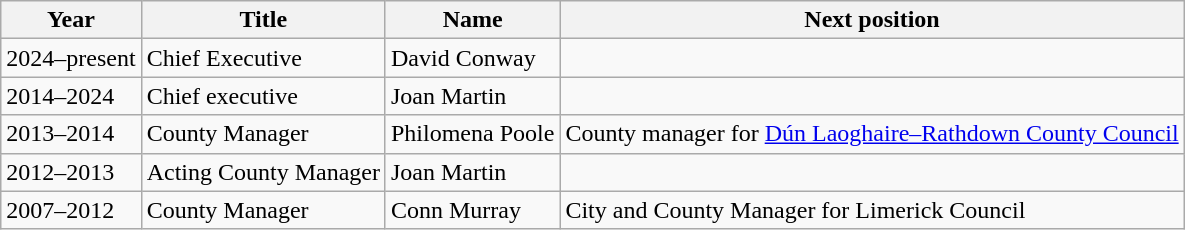<table class="wikitable">
<tr>
<th>Year</th>
<th>Title</th>
<th>Name</th>
<th>Next position</th>
</tr>
<tr>
<td>2024–present</td>
<td>Chief Executive</td>
<td>David Conway</td>
<td></td>
</tr>
<tr>
<td>2014–2024</td>
<td>Chief executive</td>
<td>Joan Martin</td>
<td></td>
</tr>
<tr>
<td>2013–2014</td>
<td>County Manager</td>
<td>Philomena Poole</td>
<td>County manager for <a href='#'>Dún Laoghaire–Rathdown County Council</a></td>
</tr>
<tr>
<td>2012–2013</td>
<td>Acting County Manager</td>
<td>Joan Martin</td>
<td></td>
</tr>
<tr>
<td>2007–2012</td>
<td>County Manager</td>
<td>Conn Murray</td>
<td>City and County Manager for Limerick Council</td>
</tr>
</table>
